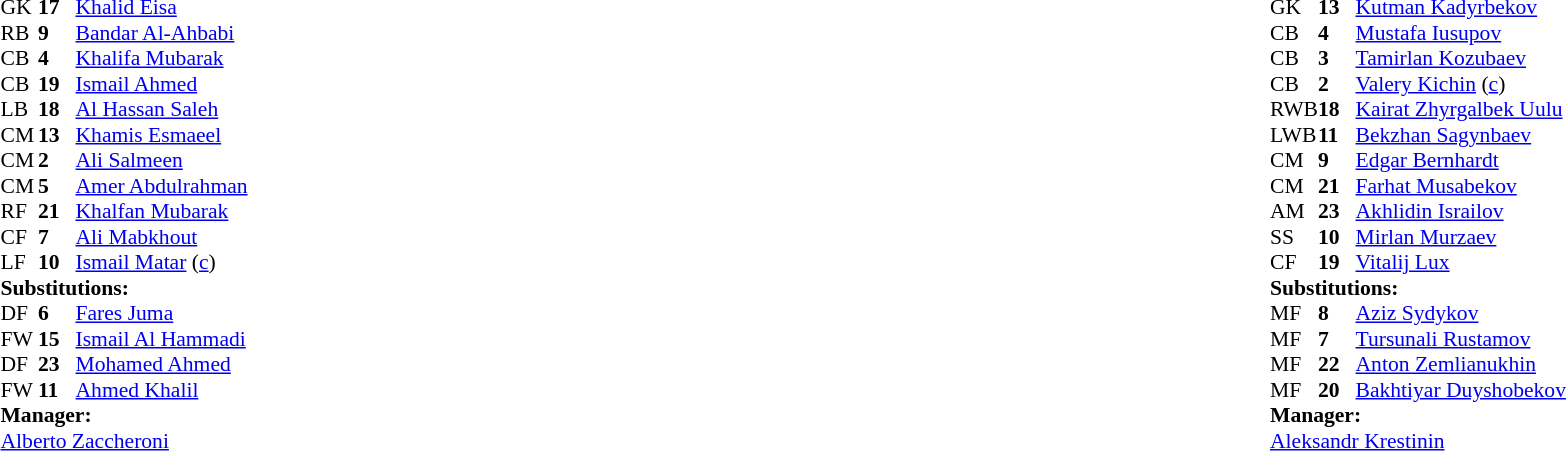<table width="100%">
<tr>
<td valign="top" width="40%"><br><table style="font-size:90%" cellspacing="0" cellpadding="0">
<tr>
<th width=25></th>
<th width=25></th>
</tr>
<tr>
<td>GK</td>
<td><strong>17</strong></td>
<td><a href='#'>Khalid Eisa</a></td>
</tr>
<tr>
<td>RB</td>
<td><strong>9</strong></td>
<td><a href='#'>Bandar Al-Ahbabi</a></td>
</tr>
<tr>
<td>CB</td>
<td><strong>4</strong></td>
<td><a href='#'>Khalifa Mubarak</a></td>
<td></td>
<td></td>
</tr>
<tr>
<td>CB</td>
<td><strong>19</strong></td>
<td><a href='#'>Ismail Ahmed</a></td>
</tr>
<tr>
<td>LB</td>
<td><strong>18</strong></td>
<td><a href='#'>Al Hassan Saleh</a></td>
</tr>
<tr>
<td>CM</td>
<td><strong>13</strong></td>
<td><a href='#'>Khamis Esmaeel</a></td>
<td></td>
</tr>
<tr>
<td>CM</td>
<td><strong>2</strong></td>
<td><a href='#'>Ali Salmeen</a></td>
</tr>
<tr>
<td>CM</td>
<td><strong>5</strong></td>
<td><a href='#'>Amer Abdulrahman</a></td>
<td></td>
<td></td>
</tr>
<tr>
<td>RF</td>
<td><strong>21</strong></td>
<td><a href='#'>Khalfan Mubarak</a></td>
<td></td>
<td></td>
</tr>
<tr>
<td>CF</td>
<td><strong>7</strong></td>
<td><a href='#'>Ali Mabkhout</a></td>
</tr>
<tr>
<td>LF</td>
<td><strong>10</strong></td>
<td><a href='#'>Ismail Matar</a> (<a href='#'>c</a>)</td>
<td></td>
<td></td>
</tr>
<tr>
<td colspan=3><strong>Substitutions:</strong></td>
</tr>
<tr>
<td>DF</td>
<td><strong>6</strong></td>
<td><a href='#'>Fares Juma</a></td>
<td></td>
<td></td>
</tr>
<tr>
<td>FW</td>
<td><strong>15</strong></td>
<td><a href='#'>Ismail Al Hammadi</a></td>
<td></td>
<td></td>
</tr>
<tr>
<td>DF</td>
<td><strong>23</strong></td>
<td><a href='#'>Mohamed Ahmed</a></td>
<td></td>
<td></td>
</tr>
<tr>
<td>FW</td>
<td><strong>11</strong></td>
<td><a href='#'>Ahmed Khalil</a></td>
<td></td>
<td></td>
</tr>
<tr>
<td colspan=3><strong>Manager:</strong></td>
</tr>
<tr>
<td colspan=3> <a href='#'>Alberto Zaccheroni</a></td>
</tr>
</table>
</td>
<td valign="top"></td>
<td valign="top" width="50%"><br><table style="font-size:90%; margin:auto" cellspacing="0" cellpadding="0">
<tr>
<th width=25></th>
<th width=25></th>
</tr>
<tr>
<td>GK</td>
<td><strong>13</strong></td>
<td><a href='#'>Kutman Kadyrbekov</a></td>
</tr>
<tr>
<td>CB</td>
<td><strong>4</strong></td>
<td><a href='#'>Mustafa Iusupov</a></td>
</tr>
<tr>
<td>CB</td>
<td><strong>3</strong></td>
<td><a href='#'>Tamirlan Kozubaev</a></td>
</tr>
<tr>
<td>CB</td>
<td><strong>2</strong></td>
<td><a href='#'>Valery Kichin</a> (<a href='#'>c</a>)</td>
</tr>
<tr>
<td>RWB</td>
<td><strong>18</strong></td>
<td><a href='#'>Kairat Zhyrgalbek Uulu</a></td>
<td></td>
</tr>
<tr>
<td>LWB</td>
<td><strong>11</strong></td>
<td><a href='#'>Bekzhan Sagynbaev</a></td>
<td></td>
</tr>
<tr>
<td>CM</td>
<td><strong>9</strong></td>
<td><a href='#'>Edgar Bernhardt</a></td>
<td></td>
<td></td>
</tr>
<tr>
<td>CM</td>
<td><strong>21</strong></td>
<td><a href='#'>Farhat Musabekov</a></td>
<td></td>
<td></td>
</tr>
<tr>
<td>AM</td>
<td><strong>23</strong></td>
<td><a href='#'>Akhlidin Israilov</a></td>
<td></td>
<td></td>
</tr>
<tr>
<td>SS</td>
<td><strong>10</strong></td>
<td><a href='#'>Mirlan Murzaev</a></td>
<td></td>
<td></td>
</tr>
<tr>
<td>CF</td>
<td><strong>19</strong></td>
<td><a href='#'>Vitalij Lux</a></td>
</tr>
<tr>
<td colspan=3><strong>Substitutions:</strong></td>
</tr>
<tr>
<td>MF</td>
<td><strong>8</strong></td>
<td><a href='#'>Aziz Sydykov</a></td>
<td></td>
<td></td>
</tr>
<tr>
<td>MF</td>
<td><strong>7</strong></td>
<td><a href='#'>Tursunali Rustamov</a></td>
<td></td>
<td></td>
</tr>
<tr>
<td>MF</td>
<td><strong>22</strong></td>
<td><a href='#'>Anton Zemlianukhin</a></td>
<td></td>
<td></td>
</tr>
<tr>
<td>MF</td>
<td><strong>20</strong></td>
<td><a href='#'>Bakhtiyar Duyshobekov</a></td>
<td></td>
<td></td>
</tr>
<tr>
<td colspan=3><strong>Manager:</strong></td>
</tr>
<tr>
<td colspan=3> <a href='#'>Aleksandr Krestinin</a></td>
</tr>
</table>
</td>
</tr>
</table>
